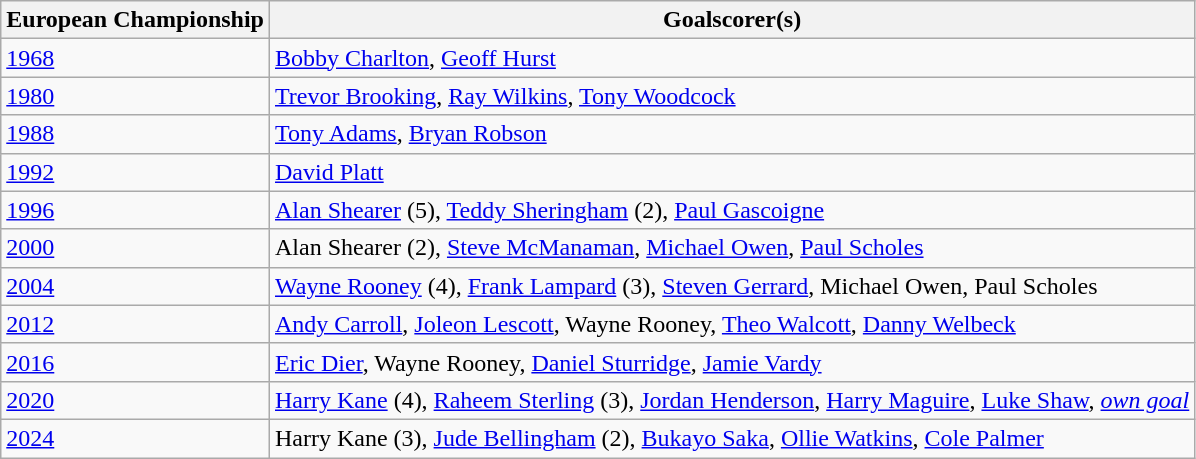<table class="wikitable">
<tr>
<th>European Championship</th>
<th>Goalscorer(s)</th>
</tr>
<tr>
<td><a href='#'>1968</a></td>
<td><a href='#'>Bobby Charlton</a>, <a href='#'>Geoff Hurst</a></td>
</tr>
<tr>
<td><a href='#'>1980</a></td>
<td><a href='#'>Trevor Brooking</a>, <a href='#'>Ray Wilkins</a>, <a href='#'>Tony Woodcock</a></td>
</tr>
<tr>
<td><a href='#'>1988</a></td>
<td><a href='#'>Tony Adams</a>, <a href='#'>Bryan Robson</a></td>
</tr>
<tr>
<td><a href='#'>1992</a></td>
<td><a href='#'>David Platt</a></td>
</tr>
<tr>
<td><a href='#'>1996</a></td>
<td><a href='#'>Alan Shearer</a> (5), <a href='#'>Teddy Sheringham</a> (2), <a href='#'>Paul Gascoigne</a></td>
</tr>
<tr>
<td><a href='#'>2000</a></td>
<td>Alan Shearer (2), <a href='#'>Steve McManaman</a>, <a href='#'>Michael Owen</a>, <a href='#'>Paul Scholes</a></td>
</tr>
<tr>
<td><a href='#'>2004</a></td>
<td><a href='#'>Wayne Rooney</a> (4), <a href='#'>Frank Lampard</a> (3), <a href='#'>Steven Gerrard</a>, Michael Owen, Paul Scholes</td>
</tr>
<tr>
<td><a href='#'>2012</a></td>
<td><a href='#'>Andy Carroll</a>, <a href='#'>Joleon Lescott</a>, Wayne Rooney, <a href='#'>Theo Walcott</a>, <a href='#'>Danny Welbeck</a></td>
</tr>
<tr>
<td><a href='#'>2016</a></td>
<td><a href='#'>Eric Dier</a>, Wayne Rooney, <a href='#'>Daniel Sturridge</a>, <a href='#'>Jamie Vardy</a></td>
</tr>
<tr>
<td><a href='#'>2020</a></td>
<td><a href='#'>Harry Kane</a> (4), <a href='#'>Raheem Sterling</a> (3), <a href='#'>Jordan Henderson</a>, <a href='#'>Harry Maguire</a>, <a href='#'>Luke Shaw</a>, <em><a href='#'>own goal</a></em></td>
</tr>
<tr>
<td><a href='#'>2024</a></td>
<td>Harry Kane (3), <a href='#'>Jude Bellingham</a> (2), <a href='#'>Bukayo Saka</a>, <a href='#'>Ollie Watkins</a>, <a href='#'>Cole Palmer</a></td>
</tr>
</table>
